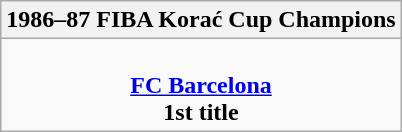<table class=wikitable style="text-align:center; margin:auto">
<tr>
<th>1986–87 FIBA Korać Cup Champions</th>
</tr>
<tr>
<td><br> <strong><a href='#'>FC Barcelona</a></strong> <br> <strong>1st title</strong></td>
</tr>
</table>
